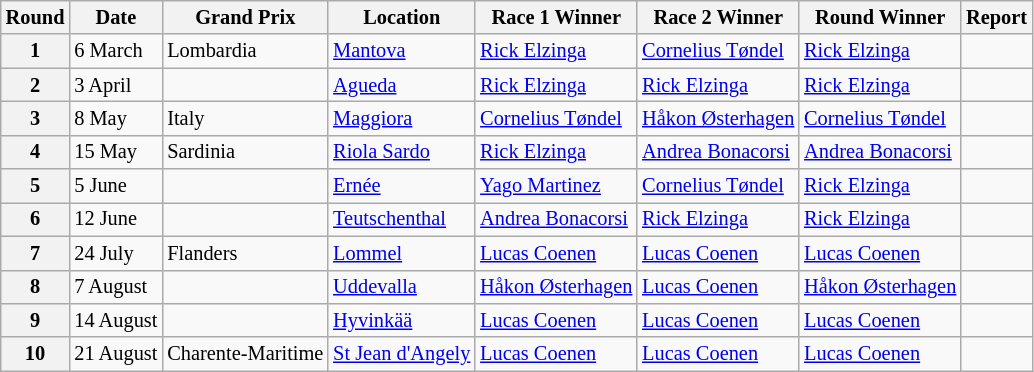<table class="wikitable" style="font-size: 85%;">
<tr>
<th>Round</th>
<th>Date</th>
<th>Grand Prix</th>
<th>Location</th>
<th>Race 1 Winner</th>
<th>Race 2 Winner</th>
<th>Round Winner</th>
<th>Report</th>
</tr>
<tr>
<th>1</th>
<td>6 March</td>
<td> Lombardia</td>
<td><a href='#'>Mantova</a></td>
<td> <a href='#'>Rick Elzinga</a></td>
<td> <a href='#'>Cornelius Tøndel</a></td>
<td> <a href='#'>Rick Elzinga</a></td>
<td></td>
</tr>
<tr>
<th>2</th>
<td>3 April</td>
<td></td>
<td><a href='#'>Agueda</a></td>
<td> <a href='#'>Rick Elzinga</a></td>
<td> <a href='#'>Rick Elzinga</a></td>
<td> <a href='#'>Rick Elzinga</a></td>
<td></td>
</tr>
<tr>
<th>3</th>
<td>8 May</td>
<td> Italy</td>
<td><a href='#'>Maggiora</a></td>
<td> <a href='#'>Cornelius Tøndel</a></td>
<td> <a href='#'>Håkon Østerhagen</a></td>
<td> <a href='#'>Cornelius Tøndel</a></td>
<td></td>
</tr>
<tr>
<th>4</th>
<td>15 May</td>
<td> Sardinia</td>
<td><a href='#'>Riola Sardo</a></td>
<td> <a href='#'>Rick Elzinga</a></td>
<td> <a href='#'>Andrea Bonacorsi</a></td>
<td> <a href='#'>Andrea Bonacorsi</a></td>
<td></td>
</tr>
<tr>
<th>5</th>
<td>5 June</td>
<td></td>
<td><a href='#'>Ernée</a></td>
<td> <a href='#'>Yago Martinez</a></td>
<td> <a href='#'>Cornelius Tøndel</a></td>
<td> <a href='#'>Rick Elzinga</a></td>
<td></td>
</tr>
<tr>
<th>6</th>
<td>12 June</td>
<td></td>
<td><a href='#'>Teutschenthal</a></td>
<td> <a href='#'>Andrea Bonacorsi</a></td>
<td> <a href='#'>Rick Elzinga</a></td>
<td> <a href='#'>Rick Elzinga</a></td>
<td></td>
</tr>
<tr>
<th>7</th>
<td>24 July</td>
<td> Flanders</td>
<td><a href='#'>Lommel</a></td>
<td> <a href='#'>Lucas Coenen</a></td>
<td> <a href='#'>Lucas Coenen</a></td>
<td> <a href='#'>Lucas Coenen</a></td>
<td></td>
</tr>
<tr>
<th>8</th>
<td>7 August</td>
<td></td>
<td><a href='#'>Uddevalla</a></td>
<td> <a href='#'>Håkon Østerhagen</a></td>
<td> <a href='#'>Lucas Coenen</a></td>
<td> <a href='#'>Håkon Østerhagen</a></td>
<td></td>
</tr>
<tr>
<th>9</th>
<td>14 August</td>
<td></td>
<td><a href='#'>Hyvinkää</a></td>
<td> <a href='#'>Lucas Coenen</a></td>
<td> <a href='#'>Lucas Coenen</a></td>
<td> <a href='#'>Lucas Coenen</a></td>
<td></td>
</tr>
<tr>
<th>10</th>
<td>21 August</td>
<td> Charente-Maritime</td>
<td><a href='#'>St Jean d'Angely</a></td>
<td> <a href='#'>Lucas Coenen</a></td>
<td> <a href='#'>Lucas Coenen</a></td>
<td> <a href='#'>Lucas Coenen</a></td>
<td></td>
</tr>
</table>
